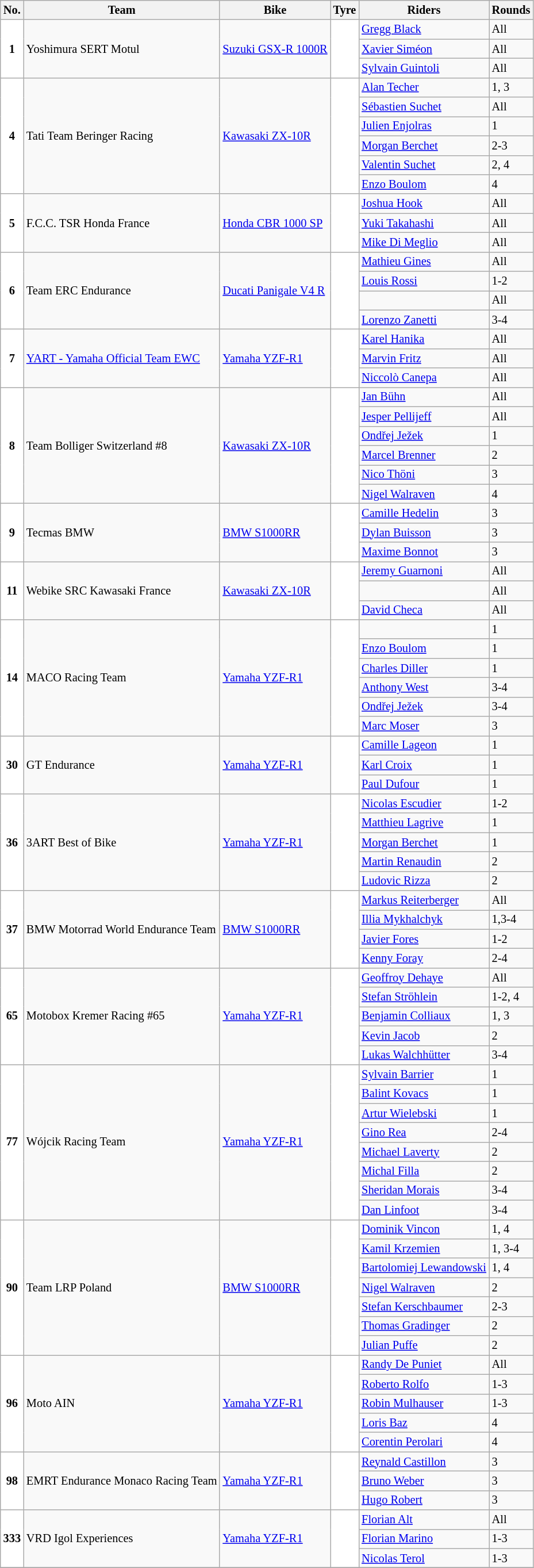<table class="wikitable" style="font-size: 85%">
<tr>
<th>No.</th>
<th>Team</th>
<th>Bike</th>
<th>Tyre</th>
<th>Riders</th>
<th>Rounds</th>
</tr>
<tr>
<td rowspan=3 style="background:white; text-align:center;"><strong>1</strong></td>
<td rowspan=3> Yoshimura SERT Motul</td>
<td rowspan=3><a href='#'>Suzuki GSX-R 1000R</a></td>
<td rowspan=3 style="background:white; text-align:center;"></td>
<td> <a href='#'>Gregg Black</a></td>
<td>All</td>
</tr>
<tr>
<td> <a href='#'>Xavier Siméon</a></td>
<td>All</td>
</tr>
<tr>
<td> <a href='#'>Sylvain Guintoli</a></td>
<td>All</td>
</tr>
<tr>
<td rowspan=6 style="background:white; text-align:center;"><strong>4</strong></td>
<td rowspan=6> Tati Team Beringer Racing</td>
<td rowspan=6><a href='#'>Kawasaki ZX-10R</a></td>
<td rowspan=6 style="background:white; text-align:center;"></td>
<td> <a href='#'>Alan Techer</a></td>
<td>1, 3</td>
</tr>
<tr>
<td> <a href='#'>Sébastien Suchet</a></td>
<td>All</td>
</tr>
<tr>
<td> <a href='#'>Julien Enjolras</a></td>
<td>1</td>
</tr>
<tr>
<td> <a href='#'>Morgan Berchet</a></td>
<td>2-3</td>
</tr>
<tr>
<td> <a href='#'>Valentin Suchet</a></td>
<td>2, 4</td>
</tr>
<tr>
<td> <a href='#'>Enzo Boulom</a></td>
<td>4</td>
</tr>
<tr>
<td rowspan=3 style="background:white; text-align:center;"><strong>5</strong></td>
<td rowspan=3> F.C.C. TSR Honda France</td>
<td rowspan=3><a href='#'>Honda CBR 1000 SP</a></td>
<td rowspan=3 style="background:white; text-align:center;"></td>
<td> <a href='#'>Joshua Hook</a></td>
<td>All</td>
</tr>
<tr>
<td> <a href='#'>Yuki Takahashi</a></td>
<td>All</td>
</tr>
<tr>
<td> <a href='#'>Mike Di Meglio</a></td>
<td>All</td>
</tr>
<tr>
<td rowspan=4 style="background:white; text-align:center;"><strong>6</strong></td>
<td rowspan=4> Team ERC Endurance</td>
<td rowspan=4><a href='#'>Ducati Panigale V4 R</a></td>
<td rowspan=4 style="background:white; text-align:center;"></td>
<td> <a href='#'>Mathieu Gines</a></td>
<td>All</td>
</tr>
<tr>
<td> <a href='#'>Louis Rossi</a></td>
<td>1-2</td>
</tr>
<tr>
<td> </td>
<td>All</td>
</tr>
<tr>
<td> <a href='#'>Lorenzo Zanetti</a></td>
<td>3-4</td>
</tr>
<tr>
<td rowspan=3 style="background:white; text-align:center;"><strong>7</strong></td>
<td rowspan=3> <a href='#'>YART - Yamaha Official Team EWC</a></td>
<td rowspan=3><a href='#'>Yamaha YZF-R1</a></td>
<td rowspan=3 style="background:white; text-align:center;"></td>
<td> <a href='#'>Karel Hanika</a></td>
<td>All</td>
</tr>
<tr>
<td> <a href='#'>Marvin Fritz</a></td>
<td>All</td>
</tr>
<tr>
<td> <a href='#'>Niccolò Canepa</a></td>
<td>All</td>
</tr>
<tr>
<td rowspan=6 style="background:white; text-align:center;"><strong>8</strong></td>
<td rowspan=6> Team Bolliger Switzerland #8</td>
<td rowspan=6><a href='#'>Kawasaki ZX-10R</a></td>
<td rowspan=6 style="background:white; text-align:center;"></td>
<td> <a href='#'>Jan Bühn</a></td>
<td>All</td>
</tr>
<tr>
<td> <a href='#'>Jesper Pellijeff</a></td>
<td>All</td>
</tr>
<tr>
<td> <a href='#'>Ondřej Ježek</a></td>
<td>1</td>
</tr>
<tr>
<td> <a href='#'>Marcel Brenner</a></td>
<td>2</td>
</tr>
<tr>
<td> <a href='#'>Nico Thöni</a></td>
<td>3</td>
</tr>
<tr>
<td> <a href='#'>Nigel Walraven</a></td>
<td>4</td>
</tr>
<tr>
<td rowspan=3 style="background:white; text-align:center;"><strong>9</strong></td>
<td rowspan=3> Tecmas BMW</td>
<td rowspan=3><a href='#'>BMW S1000RR</a></td>
<td rowspan=3 style="background:white; text-align:center;"></td>
<td> <a href='#'>Camille Hedelin</a></td>
<td>3</td>
</tr>
<tr>
<td> <a href='#'>Dylan Buisson</a></td>
<td>3</td>
</tr>
<tr>
<td> <a href='#'>Maxime Bonnot</a></td>
<td>3</td>
</tr>
<tr>
<td rowspan=3 style="background:white; text-align:center;"><strong>11</strong></td>
<td rowspan=3> Webike SRC Kawasaki France</td>
<td rowspan=3><a href='#'>Kawasaki ZX-10R</a></td>
<td rowspan=3 style="background:white; text-align:center;"></td>
<td> <a href='#'>Jeremy Guarnoni</a></td>
<td>All</td>
</tr>
<tr>
<td> </td>
<td>All</td>
</tr>
<tr>
<td> <a href='#'>David Checa</a></td>
<td>All</td>
</tr>
<tr>
<td rowspan=6 style="background:white; text-align:center;"><strong>14</strong></td>
<td rowspan=6> MACO Racing Team</td>
<td rowspan=6><a href='#'>Yamaha YZF-R1</a></td>
<td rowspan=6 style="background:white; text-align:center;"></td>
<td> </td>
<td>1</td>
</tr>
<tr>
<td> <a href='#'>Enzo Boulom</a></td>
<td>1</td>
</tr>
<tr>
<td> <a href='#'>Charles Diller</a></td>
<td>1</td>
</tr>
<tr>
<td> <a href='#'>Anthony West</a></td>
<td>3-4</td>
</tr>
<tr>
<td> <a href='#'>Ondřej Ježek</a></td>
<td>3-4</td>
</tr>
<tr>
<td> <a href='#'>Marc Moser</a></td>
<td>3</td>
</tr>
<tr>
<td rowspan=3 style="background:white; text-align:center;"><strong>30</strong></td>
<td rowspan=3> GT Endurance</td>
<td rowspan=3><a href='#'>Yamaha YZF-R1</a></td>
<td rowspan=3 style="background:white; text-align:center;"></td>
<td> <a href='#'>Camille Lageon</a></td>
<td>1</td>
</tr>
<tr>
<td> <a href='#'>Karl Croix</a></td>
<td>1</td>
</tr>
<tr>
<td> <a href='#'>Paul Dufour</a></td>
<td>1</td>
</tr>
<tr>
<td rowspan=5 style="background:white; text-align:center;"><strong>36</strong></td>
<td rowspan=5> 3ART Best of Bike</td>
<td rowspan=5><a href='#'>Yamaha YZF-R1</a></td>
<td rowspan=5 style="background:white; text-align:center;"></td>
<td> <a href='#'>Nicolas Escudier</a></td>
<td>1-2</td>
</tr>
<tr>
<td> <a href='#'>Matthieu Lagrive</a></td>
<td>1</td>
</tr>
<tr>
<td> <a href='#'>Morgan Berchet</a></td>
<td>1</td>
</tr>
<tr>
<td> <a href='#'>Martin Renaudin</a></td>
<td>2</td>
</tr>
<tr>
<td> <a href='#'>Ludovic Rizza</a></td>
<td>2</td>
</tr>
<tr>
<td rowspan=4 style="background:white; text-align:center;"><strong>37</strong></td>
<td rowspan=4> BMW Motorrad World Endurance Team</td>
<td rowspan=4><a href='#'>BMW S1000RR</a></td>
<td rowspan=4 style="background:white; text-align:center;"></td>
<td> <a href='#'>Markus Reiterberger</a></td>
<td>All</td>
</tr>
<tr>
<td> <a href='#'>Illia Mykhalchyk</a></td>
<td>1,3-4</td>
</tr>
<tr>
<td> <a href='#'>Javier Fores</a></td>
<td>1-2</td>
</tr>
<tr>
<td> <a href='#'>Kenny Foray</a></td>
<td>2-4</td>
</tr>
<tr>
<td rowspan=5 style="background:white; text-align:center;"><strong>65</strong></td>
<td rowspan=5> Motobox Kremer Racing #65</td>
<td rowspan=5><a href='#'>Yamaha YZF-R1</a></td>
<td rowspan=5 style="background:white; text-align:center;"></td>
<td> <a href='#'>Geoffroy Dehaye</a></td>
<td>All</td>
</tr>
<tr>
<td> <a href='#'>Stefan Ströhlein</a></td>
<td>1-2, 4</td>
</tr>
<tr>
<td> <a href='#'>Benjamin Colliaux</a></td>
<td>1, 3</td>
</tr>
<tr>
<td> <a href='#'>Kevin Jacob</a></td>
<td>2</td>
</tr>
<tr>
<td> <a href='#'>Lukas Walchhütter</a></td>
<td>3-4</td>
</tr>
<tr>
<td rowspan=8 style="background:white; text-align:center;"><strong>77</strong></td>
<td rowspan=8> Wójcik Racing Team</td>
<td rowspan=8><a href='#'>Yamaha YZF-R1</a></td>
<td rowspan=8 style="background:white; text-align:center;"></td>
<td> <a href='#'>Sylvain Barrier</a></td>
<td>1</td>
</tr>
<tr>
<td> <a href='#'>Balint Kovacs</a></td>
<td>1</td>
</tr>
<tr>
<td> <a href='#'>Artur Wielebski</a></td>
<td>1</td>
</tr>
<tr>
<td> <a href='#'>Gino Rea</a></td>
<td>2-4</td>
</tr>
<tr>
<td> <a href='#'>Michael Laverty</a></td>
<td>2</td>
</tr>
<tr>
<td> <a href='#'>Michal Filla</a></td>
<td>2</td>
</tr>
<tr>
<td> <a href='#'>Sheridan Morais</a></td>
<td>3-4</td>
</tr>
<tr>
<td> <a href='#'>Dan Linfoot</a></td>
<td>3-4</td>
</tr>
<tr>
<td rowspan=7 style="background:white; text-align:center;"><strong>90</strong></td>
<td rowspan=7> Team LRP Poland</td>
<td rowspan=7><a href='#'>BMW S1000RR</a></td>
<td rowspan=7 style="background:white; text-align:center;"></td>
<td> <a href='#'>Dominik Vincon</a></td>
<td>1, 4</td>
</tr>
<tr>
<td> <a href='#'>Kamil Krzemien</a></td>
<td>1, 3-4</td>
</tr>
<tr>
<td> <a href='#'>Bartolomiej Lewandowski</a></td>
<td>1, 4</td>
</tr>
<tr>
<td> <a href='#'>Nigel Walraven</a></td>
<td>2</td>
</tr>
<tr>
<td> <a href='#'>Stefan Kerschbaumer</a></td>
<td>2-3</td>
</tr>
<tr>
<td> <a href='#'>Thomas Gradinger</a></td>
<td>2</td>
</tr>
<tr>
<td> <a href='#'>Julian Puffe</a></td>
<td>2</td>
</tr>
<tr>
<td rowspan=5 style="background:white; text-align:center;"><strong>96</strong></td>
<td rowspan=5> Moto AIN</td>
<td rowspan=5><a href='#'>Yamaha YZF-R1</a></td>
<td rowspan=5 style="background:white; text-align:center;"></td>
<td> <a href='#'>Randy De Puniet</a></td>
<td>All</td>
</tr>
<tr>
<td> <a href='#'>Roberto Rolfo</a></td>
<td>1-3</td>
</tr>
<tr>
<td> <a href='#'>Robin Mulhauser</a></td>
<td>1-3</td>
</tr>
<tr>
<td> <a href='#'>Loris Baz</a></td>
<td>4</td>
</tr>
<tr>
<td> <a href='#'>Corentin Perolari</a></td>
<td>4</td>
</tr>
<tr>
<td rowspan=3 style="background:white; text-align:center;"><strong>98</strong></td>
<td rowspan=3> EMRT Endurance Monaco Racing Team</td>
<td rowspan=3><a href='#'>Yamaha YZF-R1</a></td>
<td rowspan=3 style="background:white; text-align:center;"></td>
<td> <a href='#'>Reynald Castillon</a></td>
<td>3</td>
</tr>
<tr>
<td> <a href='#'>Bruno Weber</a></td>
<td>3</td>
</tr>
<tr>
<td> <a href='#'>Hugo Robert</a></td>
<td>3</td>
</tr>
<tr>
<td rowspan=3 style="background:white; text-align:center;"><strong>333</strong></td>
<td rowspan=3> VRD Igol Experiences</td>
<td rowspan=3><a href='#'>Yamaha YZF-R1</a></td>
<td rowspan=3 style="background:white; text-align:center;"></td>
<td> <a href='#'>Florian Alt</a></td>
<td>All</td>
</tr>
<tr>
<td> <a href='#'>Florian Marino</a></td>
<td>1-3</td>
</tr>
<tr>
<td> <a href='#'>Nicolas Terol</a></td>
<td>1-3</td>
</tr>
<tr>
</tr>
</table>
